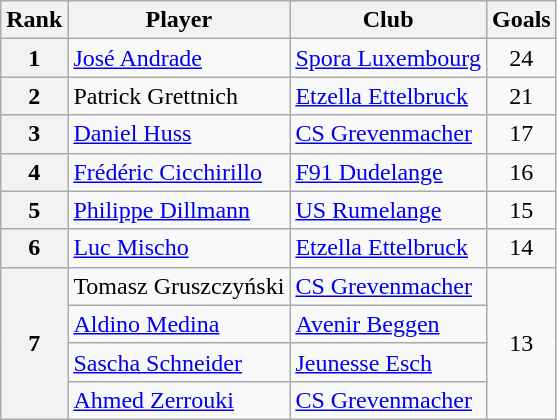<table class="wikitable" style="text-align:center">
<tr>
<th>Rank</th>
<th>Player</th>
<th>Club</th>
<th>Goals</th>
</tr>
<tr>
<th>1</th>
<td align="left"> <a href='#'>José Andrade</a></td>
<td align="left"><a href='#'>Spora Luxembourg</a></td>
<td>24</td>
</tr>
<tr>
<th>2</th>
<td align="left"> Patrick Grettnich</td>
<td align="left"><a href='#'>Etzella Ettelbruck</a></td>
<td>21</td>
</tr>
<tr>
<th>3</th>
<td align="left"> <a href='#'>Daniel Huss</a></td>
<td align="left"><a href='#'>CS Grevenmacher</a></td>
<td>17</td>
</tr>
<tr>
<th>4</th>
<td align="left"> <a href='#'>Frédéric Cicchirillo</a></td>
<td align="left"><a href='#'>F91 Dudelange</a></td>
<td>16</td>
</tr>
<tr>
<th>5</th>
<td align="left"> <a href='#'>Philippe Dillmann</a></td>
<td align="left"><a href='#'>US Rumelange</a></td>
<td>15</td>
</tr>
<tr>
<th>6</th>
<td align="left"> <a href='#'>Luc Mischo</a></td>
<td align="left"><a href='#'>Etzella Ettelbruck</a></td>
<td>14</td>
</tr>
<tr>
<th rowspan="4">7</th>
<td align="left"> Tomasz Gruszczyński</td>
<td align="left"><a href='#'>CS Grevenmacher</a></td>
<td rowspan="4">13</td>
</tr>
<tr>
<td align="left"> <a href='#'>Aldino Medina</a></td>
<td align="left"><a href='#'>Avenir Beggen</a></td>
</tr>
<tr>
<td align="left"> <a href='#'>Sascha Schneider</a></td>
<td align="left"><a href='#'>Jeunesse Esch</a></td>
</tr>
<tr>
<td align="left"> <a href='#'>Ahmed Zerrouki</a></td>
<td align="left"><a href='#'>CS Grevenmacher</a></td>
</tr>
</table>
